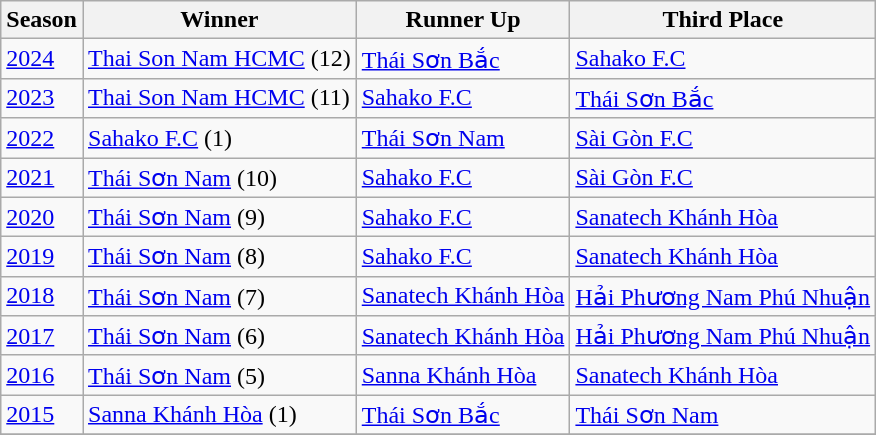<table class="wikitable">
<tr>
<th>Season</th>
<th>Winner</th>
<th>Runner Up</th>
<th>Third Place</th>
</tr>
<tr>
<td><a href='#'>2024</a></td>
<td><a href='#'>Thai Son Nam HCMC</a> (12)</td>
<td><a href='#'>Thái Sơn Bắc</a></td>
<td><a href='#'>Sahako F.C</a></td>
</tr>
<tr>
<td><a href='#'>2023</a></td>
<td><a href='#'>Thai Son Nam HCMC</a> (11)</td>
<td><a href='#'>Sahako F.C</a></td>
<td><a href='#'>Thái Sơn Bắc</a></td>
</tr>
<tr>
<td><a href='#'>2022</a></td>
<td><a href='#'>Sahako F.C</a> (1)</td>
<td><a href='#'>Thái Sơn Nam</a></td>
<td><a href='#'>Sài Gòn F.C</a></td>
</tr>
<tr>
<td><a href='#'>2021</a></td>
<td><a href='#'>Thái Sơn Nam</a> (10)</td>
<td><a href='#'>Sahako F.C</a></td>
<td><a href='#'>Sài Gòn F.C</a></td>
</tr>
<tr>
<td><a href='#'>2020</a></td>
<td><a href='#'>Thái Sơn Nam</a> (9)</td>
<td><a href='#'>Sahako F.C</a></td>
<td><a href='#'>Sanatech Khánh Hòa</a></td>
</tr>
<tr>
<td><a href='#'>2019</a></td>
<td><a href='#'>Thái Sơn Nam</a> (8)</td>
<td><a href='#'>Sahako F.C</a></td>
<td><a href='#'>Sanatech Khánh Hòa</a></td>
</tr>
<tr>
<td><a href='#'>2018</a></td>
<td><a href='#'>Thái Sơn Nam</a> (7)</td>
<td><a href='#'>Sanatech Khánh Hòa</a></td>
<td><a href='#'>Hải Phương Nam Phú Nhuận</a></td>
</tr>
<tr>
<td><a href='#'>2017</a></td>
<td><a href='#'>Thái Sơn Nam</a> (6)</td>
<td><a href='#'>Sanatech Khánh Hòa</a></td>
<td><a href='#'>Hải Phương Nam Phú Nhuận</a></td>
</tr>
<tr>
<td><a href='#'>2016</a></td>
<td><a href='#'>Thái Sơn Nam</a> (5)</td>
<td><a href='#'>Sanna Khánh Hòa</a></td>
<td><a href='#'>Sanatech Khánh Hòa</a></td>
</tr>
<tr>
<td><a href='#'>2015</a></td>
<td><a href='#'>Sanna Khánh Hòa</a> (1)</td>
<td><a href='#'>Thái Sơn Bắc</a></td>
<td><a href='#'>Thái Sơn Nam</a></td>
</tr>
<tr>
</tr>
</table>
